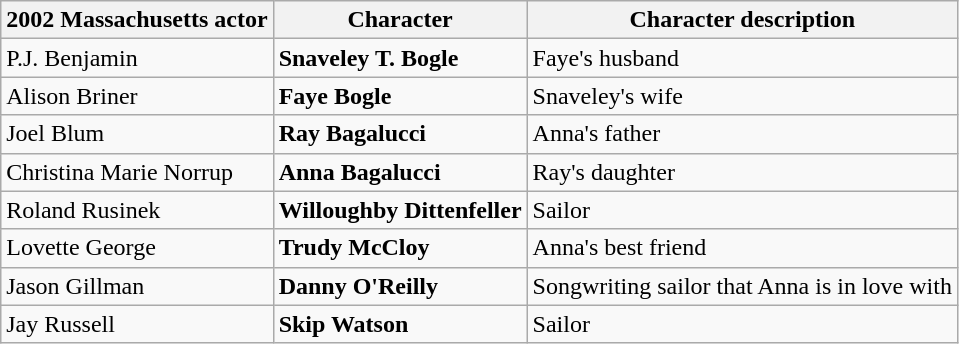<table class="wikitable">
<tr>
<th>2002 Massachusetts actor</th>
<th>Character</th>
<th>Character description</th>
</tr>
<tr>
<td>P.J. Benjamin</td>
<td><strong>Snaveley T. Bogle</strong></td>
<td>Faye's husband</td>
</tr>
<tr>
<td>Alison Briner</td>
<td><strong>Faye Bogle</strong></td>
<td>Snaveley's wife</td>
</tr>
<tr>
<td>Joel Blum</td>
<td><strong>Ray Bagalucci</strong></td>
<td>Anna's father</td>
</tr>
<tr>
<td>Christina Marie Norrup</td>
<td><strong>Anna Bagalucci</strong></td>
<td>Ray's daughter</td>
</tr>
<tr>
<td>Roland Rusinek</td>
<td><strong>Willoughby Dittenfeller</strong></td>
<td>Sailor</td>
</tr>
<tr>
<td>Lovette George</td>
<td><strong>Trudy McCloy</strong></td>
<td>Anna's best friend</td>
</tr>
<tr>
<td>Jason Gillman</td>
<td><strong>Danny O'Reilly</strong></td>
<td>Songwriting sailor that Anna is in love with</td>
</tr>
<tr>
<td>Jay Russell</td>
<td><strong>Skip Watson</strong></td>
<td>Sailor</td>
</tr>
</table>
